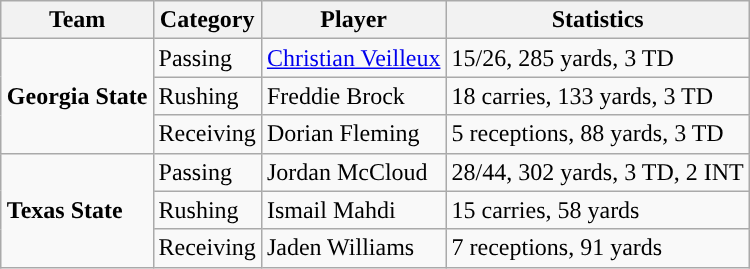<table class="wikitable" style="float: right;">
<tr>
<th>Team</th>
<th>Category</th>
<th>Player</th>
<th>Statistics</th>
</tr>
<tr>
<td rowspan=3><strong>Georgia State</strong></td>
<td>Passing</td>
<td><a href='#'>Christian Veilleux</a></td>
<td>15/26, 285 yards, 3 TD</td>
</tr>
<tr>
<td>Rushing</td>
<td>Freddie Brock</td>
<td>18 carries, 133 yards, 3 TD</td>
</tr>
<tr>
<td>Receiving</td>
<td>Dorian Fleming</td>
<td>5 receptions, 88 yards, 3 TD</td>
</tr>
<tr>
<td rowspan=3><strong>Texas State</strong></td>
<td>Passing</td>
<td>Jordan McCloud</td>
<td>28/44, 302 yards, 3 TD, 2 INT</td>
</tr>
<tr>
<td>Rushing</td>
<td>Ismail Mahdi</td>
<td>15 carries, 58 yards</td>
</tr>
<tr>
<td>Receiving</td>
<td>Jaden Williams</td>
<td>7 receptions, 91 yards</td>
</tr>
</table>
